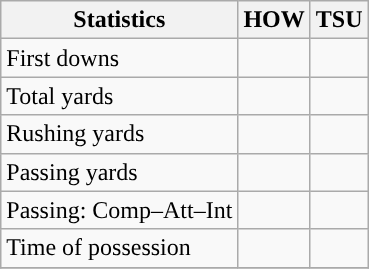<table class="wikitable" style="float: left;">
<tr>
<th>Statistics</th>
<th>HOW</th>
<th>TSU</th>
</tr>
<tr>
<td>First downs</td>
<td></td>
<td></td>
</tr>
<tr>
<td>Total yards</td>
<td></td>
<td></td>
</tr>
<tr>
<td>Rushing yards</td>
<td></td>
<td></td>
</tr>
<tr>
<td>Passing yards</td>
<td></td>
<td></td>
</tr>
<tr>
<td>Passing: Comp–Att–Int</td>
<td></td>
<td></td>
</tr>
<tr>
<td>Time of possession</td>
<td></td>
<td></td>
</tr>
<tr>
</tr>
</table>
